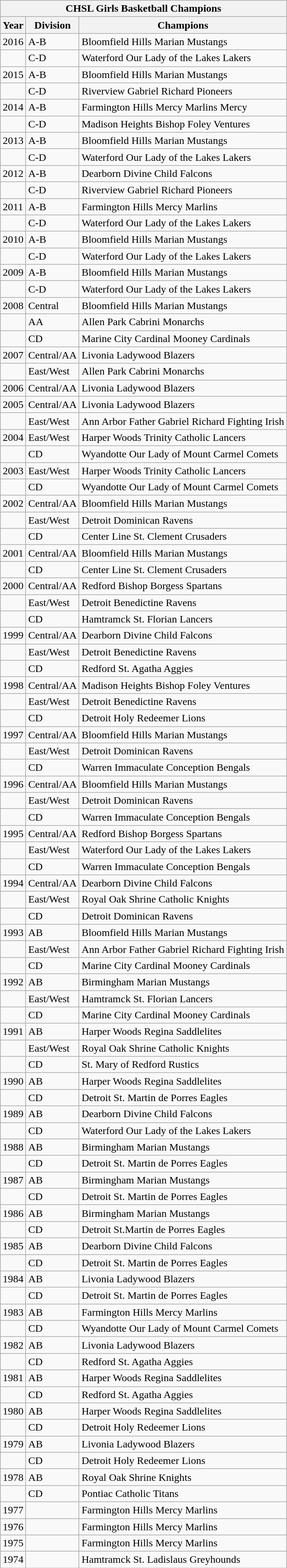<table class="wikitable sortable">
<tr>
<th colspan=3>CHSL Girls Basketball Champions</th>
</tr>
<tr>
<th>Year</th>
<th>Division</th>
<th>Champions</th>
</tr>
<tr>
<td>2016</td>
<td>A-B</td>
<td>Bloomfield Hills Marian Mustangs</td>
</tr>
<tr>
<td></td>
<td>C-D</td>
<td>Waterford Our Lady of the Lakes Lakers</td>
</tr>
<tr>
<td>2015</td>
<td>A-B</td>
<td>Bloomfield Hills Marian Mustangs</td>
</tr>
<tr>
<td></td>
<td>C-D</td>
<td>Riverview Gabriel Richard Pioneers</td>
</tr>
<tr>
<td>2014</td>
<td>A-B</td>
<td>Farmington Hills Mercy Marlins Mercy</td>
</tr>
<tr>
<td></td>
<td>C-D</td>
<td>Madison Heights Bishop Foley Ventures</td>
</tr>
<tr>
<td>2013</td>
<td>A-B</td>
<td>Bloomfield Hills Marian Mustangs</td>
</tr>
<tr>
<td></td>
<td>C-D</td>
<td>Waterford Our Lady of the Lakes Lakers</td>
</tr>
<tr>
<td>2012</td>
<td>A-B</td>
<td>Dearborn Divine Child Falcons</td>
</tr>
<tr>
<td></td>
<td>C-D</td>
<td>Riverview Gabriel Richard Pioneers</td>
</tr>
<tr>
<td>2011</td>
<td>A-B</td>
<td>Farmington Hills Mercy Marlins</td>
</tr>
<tr>
<td></td>
<td>C-D</td>
<td>Waterford Our Lady of the Lakes Lakers</td>
</tr>
<tr>
<td>2010</td>
<td>A-B</td>
<td>Bloomfield Hills Marian Mustangs</td>
</tr>
<tr>
<td></td>
<td>C-D</td>
<td>Waterford Our Lady of the Lakes Lakers</td>
</tr>
<tr>
<td>2009</td>
<td>A-B</td>
<td>Bloomfield Hills Marian Mustangs</td>
</tr>
<tr>
<td></td>
<td>C-D</td>
<td>Waterford Our Lady of the Lakes Lakers</td>
</tr>
<tr>
<td>2008</td>
<td>Central</td>
<td>Bloomfield Hills Marian Mustangs</td>
</tr>
<tr>
<td></td>
<td>AA</td>
<td>Allen Park Cabrini Monarchs</td>
</tr>
<tr>
<td></td>
<td>CD</td>
<td>Marine City Cardinal Mooney Cardinals</td>
</tr>
<tr>
<td>2007</td>
<td>Central/AA</td>
<td>Livonia Ladywood Blazers</td>
</tr>
<tr>
<td></td>
<td>East/West</td>
<td>Allen Park Cabrini Monarchs</td>
</tr>
<tr>
<td>2006</td>
<td>Central/AA</td>
<td>Livonia Ladywood Blazers</td>
</tr>
<tr>
<td>2005</td>
<td>Central/AA</td>
<td>Livonia Ladywood Blazers</td>
</tr>
<tr>
<td></td>
<td>East/West</td>
<td>Ann Arbor Father Gabriel Richard Fighting Irish</td>
</tr>
<tr>
<td>2004</td>
<td>East/West</td>
<td>Harper Woods Trinity Catholic Lancers</td>
</tr>
<tr>
<td></td>
<td>CD</td>
<td>Wyandotte Our Lady of Mount Carmel Comets</td>
</tr>
<tr>
<td>2003</td>
<td>East/West</td>
<td>Harper Woods Trinity Catholic Lancers</td>
</tr>
<tr>
<td></td>
<td>CD</td>
<td>Wyandotte Our Lady of Mount Carmel Comets</td>
</tr>
<tr>
<td>2002</td>
<td>Central/AA</td>
<td>Bloomfield Hills Marian Mustangs</td>
</tr>
<tr>
<td></td>
<td>East/West</td>
<td>Detroit Dominican Ravens</td>
</tr>
<tr>
<td></td>
<td>CD</td>
<td>Center Line St. Clement Crusaders</td>
</tr>
<tr>
<td>2001</td>
<td>Central/AA</td>
<td>Bloomfield Hills Marian Mustangs</td>
</tr>
<tr>
<td></td>
<td>CD</td>
<td>Center Line St. Clement Crusaders</td>
</tr>
<tr>
<td>2000</td>
<td>Central/AA</td>
<td>Redford Bishop Borgess Spartans</td>
</tr>
<tr>
<td></td>
<td>East/West</td>
<td>Detroit Benedictine Ravens</td>
</tr>
<tr>
<td></td>
<td>CD</td>
<td>Hamtramck St. Florian Lancers</td>
</tr>
<tr>
<td>1999</td>
<td>Central/AA</td>
<td>Dearborn Divine Child Falcons</td>
</tr>
<tr>
<td></td>
<td>East/West</td>
<td>Detroit Benedictine Ravens</td>
</tr>
<tr>
<td></td>
<td>CD</td>
<td>Redford St. Agatha Aggies</td>
</tr>
<tr>
<td>1998</td>
<td>Central/AA</td>
<td>Madison Heights Bishop Foley Ventures</td>
</tr>
<tr>
<td></td>
<td>East/West</td>
<td>Detroit Benedictine Ravens</td>
</tr>
<tr>
<td></td>
<td>CD</td>
<td>Detroit Holy Redeemer Lions</td>
</tr>
<tr>
<td>1997</td>
<td>Central/AA</td>
<td>Bloomfield Hills Marian Mustangs</td>
</tr>
<tr>
<td></td>
<td>East/West</td>
<td>Detroit Dominican Ravens</td>
</tr>
<tr>
<td></td>
<td>CD</td>
<td>Warren Immaculate Conception Bengals</td>
</tr>
<tr>
<td>1996</td>
<td>Central/AA</td>
<td>Bloomfield Hills Marian Mustangs</td>
</tr>
<tr>
<td></td>
<td>East/West</td>
<td>Detroit Dominican Ravens</td>
</tr>
<tr>
<td></td>
<td>CD</td>
<td>Warren Immaculate Conception Bengals</td>
</tr>
<tr>
<td>1995</td>
<td>Central/AA</td>
<td>Redford Bishop Borgess Spartans</td>
</tr>
<tr>
<td></td>
<td>East/West</td>
<td>Waterford Our Lady of the Lakes Lakers</td>
</tr>
<tr>
<td></td>
<td>CD</td>
<td>Warren Immaculate Conception Bengals</td>
</tr>
<tr>
<td>1994</td>
<td>Central/AA</td>
<td>Dearborn Divine Child Falcons</td>
</tr>
<tr>
<td></td>
<td>East/West</td>
<td>Royal Oak Shrine Catholic Knights</td>
</tr>
<tr>
<td></td>
<td>CD</td>
<td>Detroit Dominican Ravens</td>
</tr>
<tr>
<td>1993</td>
<td>AB</td>
<td>Bloomfield Hills Marian Mustangs</td>
</tr>
<tr>
<td></td>
<td>East/West</td>
<td>Ann Arbor Father Gabriel Richard Fighting Irish</td>
</tr>
<tr>
<td></td>
<td>CD</td>
<td>Marine City Cardinal Mooney Cardinals</td>
</tr>
<tr>
<td>1992</td>
<td>AB</td>
<td>Birmingham Marian Mustangs</td>
</tr>
<tr>
<td></td>
<td>East/West</td>
<td>Hamtramck St. Florian Lancers</td>
</tr>
<tr>
<td></td>
<td>CD</td>
<td>Marine City Cardinal Mooney Cardinals</td>
</tr>
<tr>
<td>1991</td>
<td>AB</td>
<td>Harper Woods Regina Saddlelites</td>
</tr>
<tr>
<td></td>
<td>East/West</td>
<td>Royal Oak Shrine Catholic Knights</td>
</tr>
<tr>
<td></td>
<td>CD</td>
<td>St. Mary of Redford Rustics</td>
</tr>
<tr>
<td>1990</td>
<td>AB</td>
<td>Harper Woods Regina Saddlelites</td>
</tr>
<tr>
<td></td>
<td>CD</td>
<td>Detroit St. Martin de Porres Eagles</td>
</tr>
<tr>
<td>1989</td>
<td>AB</td>
<td>Dearborn Divine Child Falcons</td>
</tr>
<tr>
<td></td>
<td>CD</td>
<td>Waterford Our Lady of the Lakes Lakers</td>
</tr>
<tr>
<td>1988</td>
<td>AB</td>
<td>Birmingham Marian Mustangs</td>
</tr>
<tr>
<td></td>
<td>CD</td>
<td>Detroit St. Martin de Porres Eagles</td>
</tr>
<tr>
<td>1987</td>
<td>AB</td>
<td>Birmingham Marian Mustangs</td>
</tr>
<tr>
<td></td>
<td>CD</td>
<td>Detroit St. Martin de Porres Eagles</td>
</tr>
<tr>
<td>1986</td>
<td>AB</td>
<td>Birmingham Marian Mustangs</td>
</tr>
<tr>
<td></td>
<td>CD</td>
<td>Detroit St.Martin de Porres Eagles</td>
</tr>
<tr>
<td>1985</td>
<td>AB</td>
<td>Dearborn Divine Child Falcons</td>
</tr>
<tr>
<td></td>
<td>CD</td>
<td>Detroit St. Martin de Porres Eagles</td>
</tr>
<tr>
<td>1984</td>
<td>AB</td>
<td>Livonia Ladywood Blazers</td>
</tr>
<tr>
<td></td>
<td>CD</td>
<td>Detroit St. Martin de Porres Eagles</td>
</tr>
<tr>
<td>1983</td>
<td>AB</td>
<td>Farmington Hills Mercy Marlins</td>
</tr>
<tr>
<td></td>
<td>CD</td>
<td>Wyandotte Our Lady of Mount Carmel Comets</td>
</tr>
<tr>
<td>1982</td>
<td>AB</td>
<td>Livonia Ladywood Blazers</td>
</tr>
<tr>
<td></td>
<td>CD</td>
<td>Redford St. Agatha Aggies</td>
</tr>
<tr>
<td>1981</td>
<td>AB</td>
<td>Harper Woods Regina Saddlelites</td>
</tr>
<tr>
<td></td>
<td>CD</td>
<td>Redford St. Agatha Aggies</td>
</tr>
<tr>
<td>1980</td>
<td>AB</td>
<td>Harper Woods Regina Saddlelites</td>
</tr>
<tr>
<td></td>
<td>CD</td>
<td>Detroit Holy Redeemer Lions</td>
</tr>
<tr>
<td>1979</td>
<td>AB</td>
<td>Livonia Ladywood Blazers</td>
</tr>
<tr>
<td></td>
<td>CD</td>
<td>Detroit Holy Redeemer Lions</td>
</tr>
<tr>
<td>1978</td>
<td>AB</td>
<td>Royal Oak Shrine Knights</td>
</tr>
<tr>
<td></td>
<td>CD</td>
<td>Pontiac Catholic Titans</td>
</tr>
<tr>
<td>1977</td>
<td></td>
<td>Farmington Hills Mercy Marlins</td>
</tr>
<tr>
<td>1976</td>
<td></td>
<td>Farmington Hills Mercy Marlins</td>
</tr>
<tr>
<td>1975</td>
<td></td>
<td>Farmington Hills Mercy Marlins</td>
</tr>
<tr>
<td>1974</td>
<td></td>
<td>Hamtramck St. Ladislaus Greyhounds</td>
</tr>
</table>
